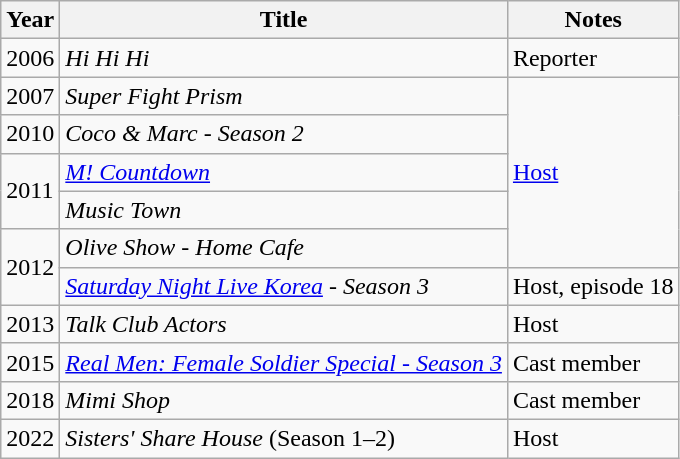<table class="wikitable sortable" border="1">
<tr>
<th>Year</th>
<th>Title</th>
<th class="unsortable">Notes</th>
</tr>
<tr>
<td>2006</td>
<td><em>Hi Hi Hi</em></td>
<td>Reporter</td>
</tr>
<tr>
<td>2007</td>
<td><em>Super Fight Prism</em></td>
<td rowspan="5"><a href='#'>Host</a></td>
</tr>
<tr>
<td>2010</td>
<td><em>Coco & Marc - Season 2</em></td>
</tr>
<tr>
<td rowspan="2">2011</td>
<td><em><a href='#'>M! Countdown</a></em></td>
</tr>
<tr>
<td><em>Music Town</em></td>
</tr>
<tr>
<td rowspan="2">2012</td>
<td><em>Olive Show - Home Cafe</em></td>
</tr>
<tr>
<td><em><a href='#'>Saturday Night Live Korea</a> - Season 3</em></td>
<td>Host, episode 18</td>
</tr>
<tr>
<td>2013</td>
<td><em>Talk Club Actors</em></td>
<td>Host</td>
</tr>
<tr>
<td>2015</td>
<td><em><a href='#'>Real Men: Female Soldier Special - Season 3</a></em></td>
<td>Cast member</td>
</tr>
<tr>
<td>2018</td>
<td><em> Mimi Shop </em></td>
<td>Cast member</td>
</tr>
<tr>
<td>2022</td>
<td><em>Sisters' Share House</em> (Season 1–2) </td>
<td>Host </td>
</tr>
</table>
